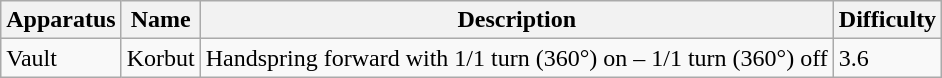<table class="wikitable">
<tr>
<th>Apparatus</th>
<th>Name</th>
<th>Description</th>
<th>Difficulty</th>
</tr>
<tr>
<td>Vault</td>
<td>Korbut</td>
<td>Handspring forward with 1/1 turn (360°) on – 1/1 turn (360°) off</td>
<td>3.6</td>
</tr>
</table>
